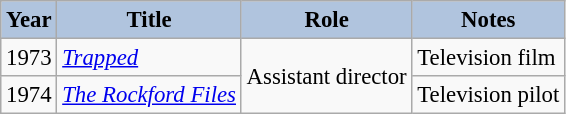<table class="wikitable" style="font-size:95%;">
<tr>
<th style="background:#B0C4DE;">Year</th>
<th style="background:#B0C4DE;">Title</th>
<th style="background:#B0C4DE;">Role</th>
<th style="background:#B0C4DE;">Notes</th>
</tr>
<tr>
<td>1973</td>
<td><em><a href='#'>Trapped</a></em></td>
<td rowspan=2>Assistant director</td>
<td>Television film</td>
</tr>
<tr>
<td>1974</td>
<td><em><a href='#'>The Rockford Files</a></em></td>
<td>Television pilot</td>
</tr>
</table>
